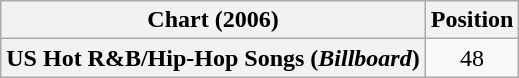<table class="wikitable plainrowheaders" style="text-align:center">
<tr>
<th scope="col">Chart (2006)</th>
<th scope="col">Position</th>
</tr>
<tr>
<th scope="row">US Hot R&B/Hip-Hop Songs (<em>Billboard</em>)</th>
<td>48</td>
</tr>
</table>
